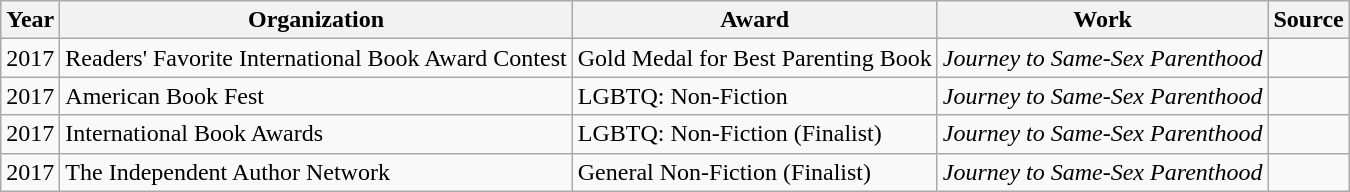<table class="wikitable">
<tr>
<th>Year</th>
<th>Organization</th>
<th>Award</th>
<th>Work</th>
<th>Source</th>
</tr>
<tr>
<td>2017</td>
<td>Readers' Favorite International Book Award Contest</td>
<td>Gold Medal for Best Parenting Book</td>
<td><em>Journey to Same-Sex Parenthood</em></td>
<td></td>
</tr>
<tr>
<td>2017</td>
<td>American Book Fest</td>
<td>LGBTQ: Non-Fiction</td>
<td><em>Journey to Same-Sex Parenthood</em></td>
<td></td>
</tr>
<tr>
<td>2017</td>
<td>International Book Awards</td>
<td>LGBTQ: Non-Fiction (Finalist)</td>
<td><em>Journey to Same-Sex Parenthood</em></td>
<td></td>
</tr>
<tr>
<td>2017</td>
<td>The Independent Author Network</td>
<td>General Non-Fiction (Finalist)</td>
<td><em>Journey to Same-Sex Parenthood</em></td>
<td></td>
</tr>
</table>
